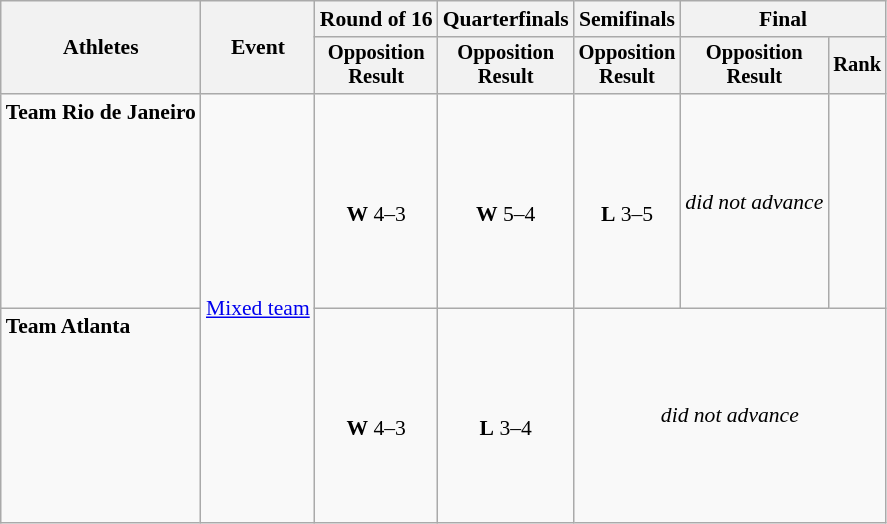<table class="wikitable" style="text-align:center;font-size:90%">
<tr>
<th rowspan=2>Athletes</th>
<th rowspan=2>Event</th>
<th>Round of 16</th>
<th>Quarterfinals</th>
<th>Semifinals</th>
<th colspan=2>Final</th>
</tr>
<tr style="font-size:95%">
<th>Opposition<br>Result</th>
<th>Opposition<br>Result</th>
<th>Opposition<br>Result</th>
<th>Opposition<br>Result</th>
<th>Rank</th>
</tr>
<tr>
<td align=left><strong>Team Rio de Janeiro</strong><br><br><br><br><br><br><br><br></td>
<td rowspan=2 align=left><a href='#'>Mixed team</a></td>
<td><br><strong>W</strong> 4–3</td>
<td><br><strong>W</strong> 5–4</td>
<td><br><strong>L</strong> 3–5</td>
<td><em>did not advance</em></td>
<td></td>
</tr>
<tr>
<td align=left><strong>Team Atlanta</strong><br><br> <br><br><br><br><br><br></td>
<td><br><strong>W</strong> 4–3</td>
<td><br><strong>L</strong> 3–4</td>
<td Colspan=3><em>did not advance</em></td>
</tr>
</table>
